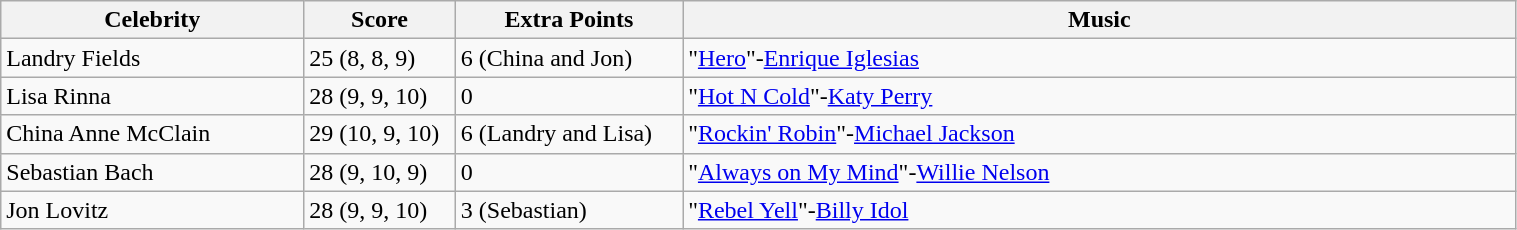<table class="wikitable" style="width:80%;">
<tr>
<th style="width:20%;">Celebrity</th>
<th style="width:10%;">Score</th>
<th style="width:15%;">Extra Points</th>
<th style="width:60%;">Music</th>
</tr>
<tr>
<td>Landry Fields</td>
<td>25 (8, 8, 9)</td>
<td>6 (China and Jon)</td>
<td>"<a href='#'>Hero</a>"-<a href='#'>Enrique Iglesias</a></td>
</tr>
<tr>
<td>Lisa Rinna</td>
<td>28 (9, 9, 10)</td>
<td>0</td>
<td>"<a href='#'>Hot N Cold</a>"-<a href='#'>Katy Perry</a></td>
</tr>
<tr>
<td>China Anne McClain</td>
<td>29 (10, 9, 10)</td>
<td>6 (Landry and Lisa)</td>
<td>"<a href='#'>Rockin' Robin</a>"-<a href='#'>Michael Jackson</a></td>
</tr>
<tr>
<td>Sebastian Bach</td>
<td>28 (9, 10, 9)</td>
<td>0</td>
<td>"<a href='#'>Always on My Mind</a>"-<a href='#'>Willie Nelson</a></td>
</tr>
<tr>
<td>Jon Lovitz</td>
<td>28 (9, 9, 10)</td>
<td>3 (Sebastian)</td>
<td>"<a href='#'>Rebel Yell</a>"-<a href='#'>Billy Idol</a></td>
</tr>
</table>
